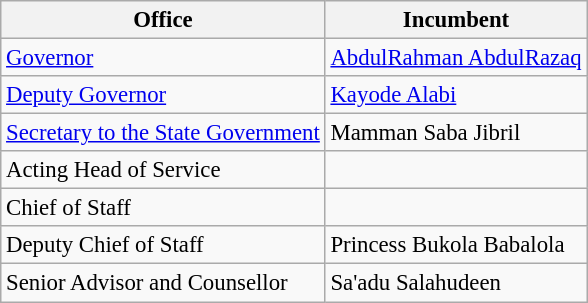<table class="wikitable" style="font-size: 95%;">
<tr>
<th>Office</th>
<th>Incumbent</th>
</tr>
<tr>
<td><a href='#'>Governor</a></td>
<td><a href='#'>AbdulRahman AbdulRazaq</a></td>
</tr>
<tr>
<td><a href='#'>Deputy Governor</a></td>
<td><a href='#'>Kayode Alabi</a></td>
</tr>
<tr>
<td><a href='#'>Secretary to the State Government</a></td>
<td>Mamman Saba Jibril</td>
</tr>
<tr>
<td>Acting Head of Service</td>
</tr>
<tr>
<td>Chief of Staff</td>
<td></td>
</tr>
<tr>
<td>Deputy Chief of Staff</td>
<td>Princess Bukola Babalola</td>
</tr>
<tr>
<td>Senior Advisor and Counsellor</td>
<td>Sa'adu Salahudeen</td>
</tr>
</table>
